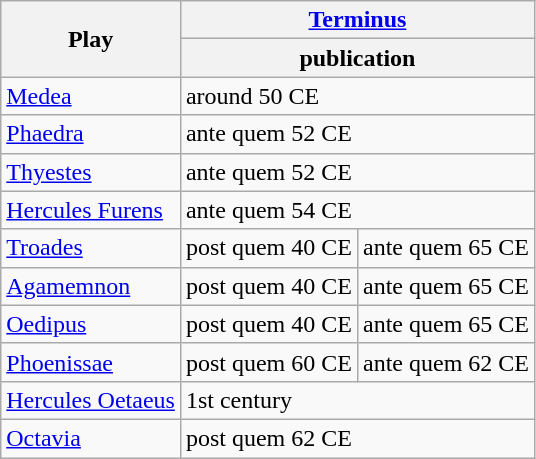<table class="wikitable">
<tr>
<th rowspan="2">Play</th>
<th colspan="2"><a href='#'>Terminus</a></th>
</tr>
<tr>
<th colspan="2">publication</th>
</tr>
<tr>
<td><a href='#'>Medea</a></td>
<td colspan="2">around 50 CE</td>
</tr>
<tr>
<td><a href='#'>Phaedra</a></td>
<td colspan="2">ante quem 52 CE</td>
</tr>
<tr>
<td><a href='#'>Thyestes</a></td>
<td colspan="2">ante quem 52 CE</td>
</tr>
<tr>
<td><a href='#'>Hercules Furens</a></td>
<td colspan="2">ante quem 54 CE</td>
</tr>
<tr>
<td><a href='#'>Troades</a></td>
<td>post quem 40 CE</td>
<td>ante quem 65 CE</td>
</tr>
<tr>
<td><a href='#'>Agamemnon</a></td>
<td>post quem 40 CE</td>
<td>ante quem 65 CE</td>
</tr>
<tr>
<td><a href='#'>Oedipus</a></td>
<td>post quem 40 CE</td>
<td>ante quem 65 CE</td>
</tr>
<tr>
<td><a href='#'>Phoenissae</a></td>
<td>post quem 60 CE</td>
<td>ante quem 62 CE</td>
</tr>
<tr>
<td><a href='#'>Hercules Oetaeus</a></td>
<td colspan="2">1st century</td>
</tr>
<tr>
<td><a href='#'>Octavia</a></td>
<td colspan="2">post quem 62 CE</td>
</tr>
</table>
